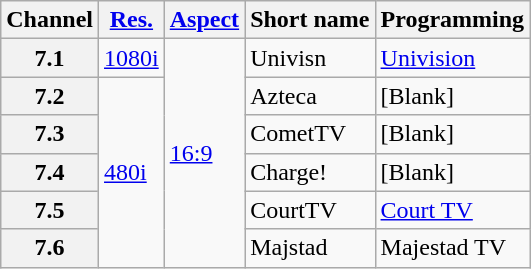<table class="wikitable">
<tr>
<th scope = "col">Channel</th>
<th scope = "col"><a href='#'>Res.</a></th>
<th scope = "col"><a href='#'>Aspect</a></th>
<th scope = "col">Short name</th>
<th scope = "col">Programming</th>
</tr>
<tr>
<th scope = "row">7.1</th>
<td><a href='#'>1080i</a></td>
<td rowspan=6><a href='#'>16:9</a></td>
<td>Univisn</td>
<td><a href='#'>Univision</a></td>
</tr>
<tr>
<th scope = "row">7.2</th>
<td rowspan=5><a href='#'>480i</a></td>
<td>Azteca</td>
<td>[Blank]</td>
</tr>
<tr>
<th scope = "row">7.3</th>
<td>CometTV</td>
<td>[Blank]</td>
</tr>
<tr>
<th scope = "row">7.4</th>
<td>Charge!</td>
<td>[Blank]</td>
</tr>
<tr>
<th scope = "row">7.5</th>
<td>CourtTV</td>
<td><a href='#'>Court TV</a></td>
</tr>
<tr>
<th scope = "row">7.6</th>
<td>Majstad</td>
<td>Majestad TV</td>
</tr>
</table>
